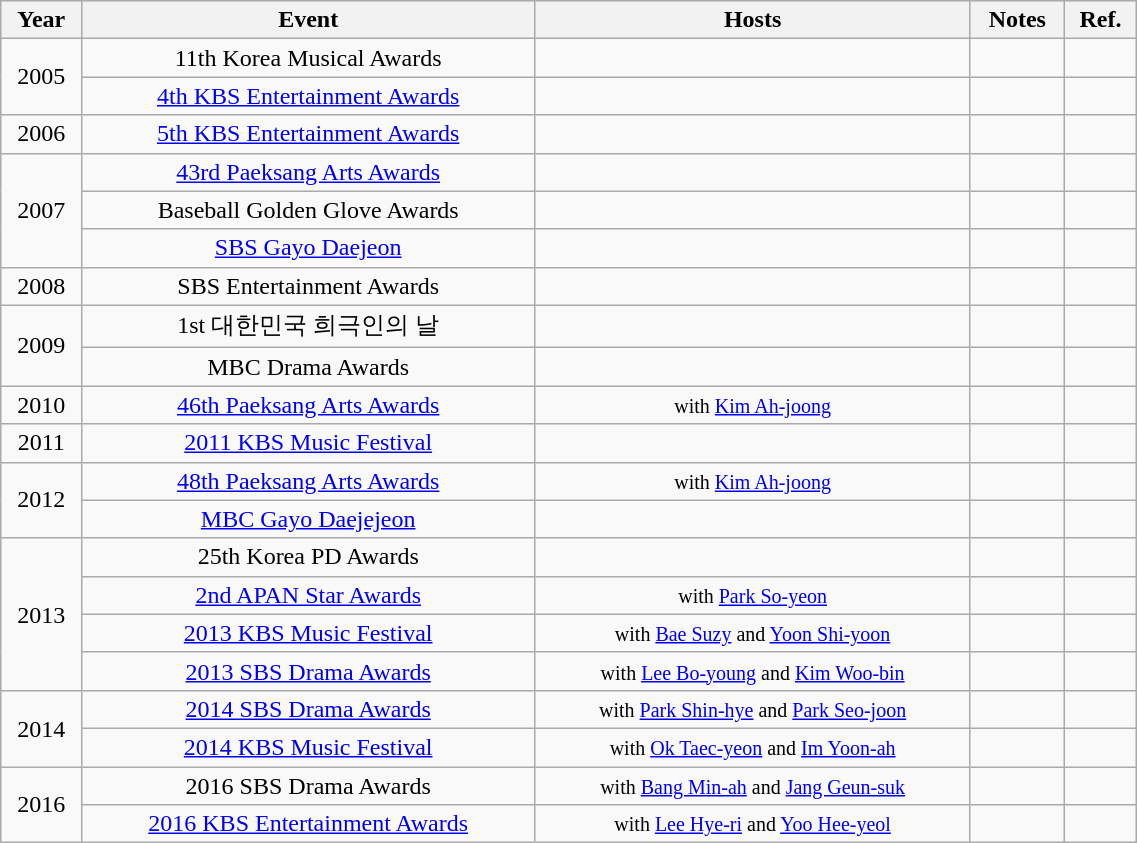<table class="wikitable" style="text-align:center" width=60%>
<tr>
<th>Year</th>
<th>Event</th>
<th>Hosts</th>
<th>Notes</th>
<th>Ref.</th>
</tr>
<tr>
<td rowspan=2>2005</td>
<td>11th Korea Musical Awards</td>
<td></td>
<td></td>
<td></td>
</tr>
<tr>
<td><a href='#'>4th KBS Entertainment Awards</a></td>
<td></td>
<td></td>
<td></td>
</tr>
<tr>
<td>2006</td>
<td><a href='#'>5th KBS Entertainment Awards</a></td>
<td></td>
<td></td>
<td></td>
</tr>
<tr>
<td rowspan=3>2007</td>
<td><a href='#'>43rd Paeksang Arts Awards</a></td>
<td></td>
<td></td>
<td></td>
</tr>
<tr>
<td>Baseball Golden Glove Awards</td>
<td></td>
<td></td>
<td></td>
</tr>
<tr>
<td><a href='#'>SBS Gayo Daejeon</a></td>
<td></td>
<td></td>
<td></td>
</tr>
<tr>
<td>2008</td>
<td>SBS Entertainment Awards</td>
<td></td>
<td></td>
<td></td>
</tr>
<tr>
<td rowspan=2>2009</td>
<td>1st 대한민국 희극인의 날</td>
<td></td>
<td></td>
<td></td>
</tr>
<tr>
<td>MBC Drama Awards</td>
<td></td>
<td></td>
<td></td>
</tr>
<tr>
<td>2010</td>
<td><a href='#'>46th Paeksang Arts Awards</a></td>
<td><small>with <a href='#'>Kim Ah-joong</a></small></td>
<td></td>
<td></td>
</tr>
<tr>
<td>2011</td>
<td><a href='#'>2011 KBS Music Festival</a></td>
<td></td>
<td></td>
<td></td>
</tr>
<tr>
<td rowspan=2>2012</td>
<td><a href='#'>48th Paeksang Arts Awards</a></td>
<td><small>with <a href='#'>Kim Ah-joong</a></small></td>
<td></td>
<td></td>
</tr>
<tr>
<td><a href='#'>MBC Gayo Daejejeon</a></td>
<td></td>
<td></td>
<td></td>
</tr>
<tr>
<td rowspan=4>2013</td>
<td>25th Korea PD Awards</td>
<td></td>
<td></td>
<td></td>
</tr>
<tr>
<td><a href='#'>2nd APAN Star Awards</a></td>
<td><small>with <a href='#'>Park So-yeon</a></small></td>
<td></td>
<td></td>
</tr>
<tr>
<td><a href='#'>2013 KBS Music Festival</a></td>
<td><small>with <a href='#'>Bae Suzy</a> and <a href='#'>Yoon Shi-yoon</a></small></td>
<td></td>
<td></td>
</tr>
<tr>
<td><a href='#'>2013 SBS Drama Awards</a></td>
<td><small>with <a href='#'>Lee Bo-young</a> and <a href='#'>Kim Woo-bin</a></small></td>
<td></td>
<td></td>
</tr>
<tr>
<td rowspan=2>2014</td>
<td><a href='#'>2014 SBS Drama Awards</a></td>
<td><small>with <a href='#'>Park Shin-hye</a> and <a href='#'>Park Seo-joon</a></small></td>
<td></td>
<td></td>
</tr>
<tr>
<td><a href='#'>2014 KBS Music Festival</a></td>
<td><small>with <a href='#'>Ok Taec-yeon</a> and <a href='#'>Im Yoon-ah</a></small></td>
<td></td>
<td></td>
</tr>
<tr>
<td rowspan=2>2016</td>
<td>2016 SBS Drama Awards</td>
<td><small>with <a href='#'>Bang Min-ah</a> and <a href='#'>Jang Geun-suk</a></small></td>
<td></td>
<td></td>
</tr>
<tr>
<td><a href='#'>2016 KBS Entertainment Awards</a></td>
<td><small>with <a href='#'>Lee Hye-ri</a> and <a href='#'>Yoo Hee-yeol</a></small></td>
<td></td>
<td></td>
</tr>
</table>
